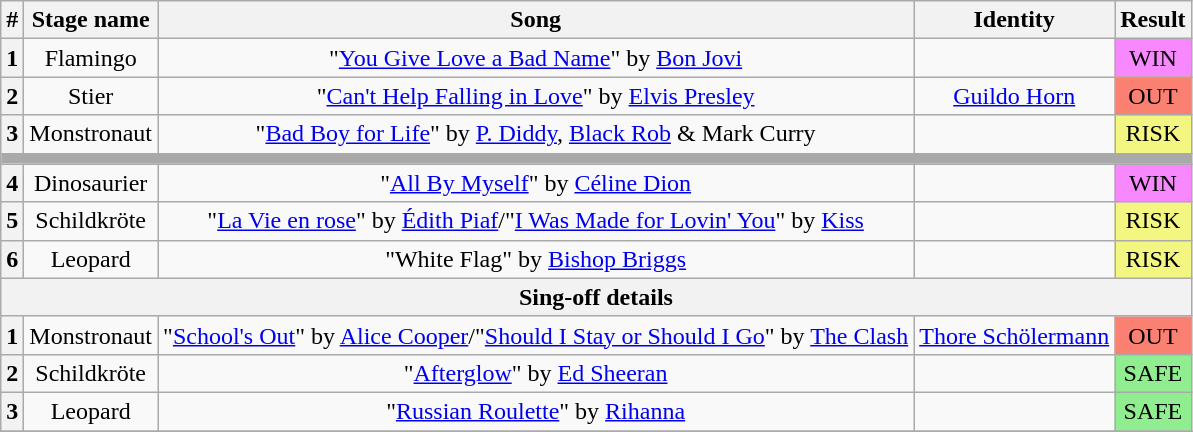<table class="wikitable plainrowheaders" style="text-align: center;">
<tr>
<th>#</th>
<th>Stage name</th>
<th>Song</th>
<th>Identity</th>
<th>Result</th>
</tr>
<tr>
<th>1</th>
<td>Flamingo</td>
<td>"<a href='#'>You Give Love a Bad Name</a>" by <a href='#'>Bon Jovi</a></td>
<td></td>
<td bgcolor="F888FD">WIN</td>
</tr>
<tr>
<th>2</th>
<td>Stier</td>
<td>"<a href='#'>Can't Help Falling in Love</a>" by <a href='#'>Elvis Presley</a></td>
<td><a href='#'>Guildo Horn</a></td>
<td bgcolor=salmon>OUT</td>
</tr>
<tr>
<th>3</th>
<td>Monstronaut</td>
<td>"<a href='#'>Bad Boy for Life</a>" by <a href='#'>P. Diddy</a>, <a href='#'>Black Rob</a> & Mark Curry</td>
<td></td>
<td bgcolor="#F3F781">RISK</td>
</tr>
<tr>
<td colspan="5" style="background:darkgray"></td>
</tr>
<tr>
<th>4</th>
<td>Dinosaurier</td>
<td>"<a href='#'>All By Myself</a>" by <a href='#'>Céline Dion</a></td>
<td></td>
<td bgcolor="F888FD">WIN</td>
</tr>
<tr>
<th>5</th>
<td>Schildkröte</td>
<td>"<a href='#'>La Vie en rose</a>" by <a href='#'>Édith Piaf</a>/"<a href='#'>I Was Made for Lovin' You</a>" by <a href='#'>Kiss</a></td>
<td></td>
<td bgcolor="#F3F781">RISK</td>
</tr>
<tr>
<th>6</th>
<td>Leopard</td>
<td>"White Flag" by <a href='#'>Bishop Briggs</a></td>
<td></td>
<td bgcolor="#F3F781">RISK</td>
</tr>
<tr>
<th colspan="5">Sing-off details</th>
</tr>
<tr>
<th>1</th>
<td>Monstronaut</td>
<td>"<a href='#'>School's Out</a>" by <a href='#'>Alice Cooper</a>/"<a href='#'>Should I Stay or Should I Go</a>" by <a href='#'>The Clash</a></td>
<td><a href='#'>Thore Schölermann</a></td>
<td bgcolor=salmon>OUT</td>
</tr>
<tr>
<th>2</th>
<td>Schildkröte</td>
<td>"<a href='#'>Afterglow</a>" by <a href='#'>Ed Sheeran</a></td>
<td></td>
<td bgcolor=lightgreen>SAFE</td>
</tr>
<tr>
<th>3</th>
<td>Leopard</td>
<td>"<a href='#'>Russian Roulette</a>" by <a href='#'>Rihanna</a></td>
<td></td>
<td bgcolor=lightgreen>SAFE</td>
</tr>
<tr>
</tr>
</table>
